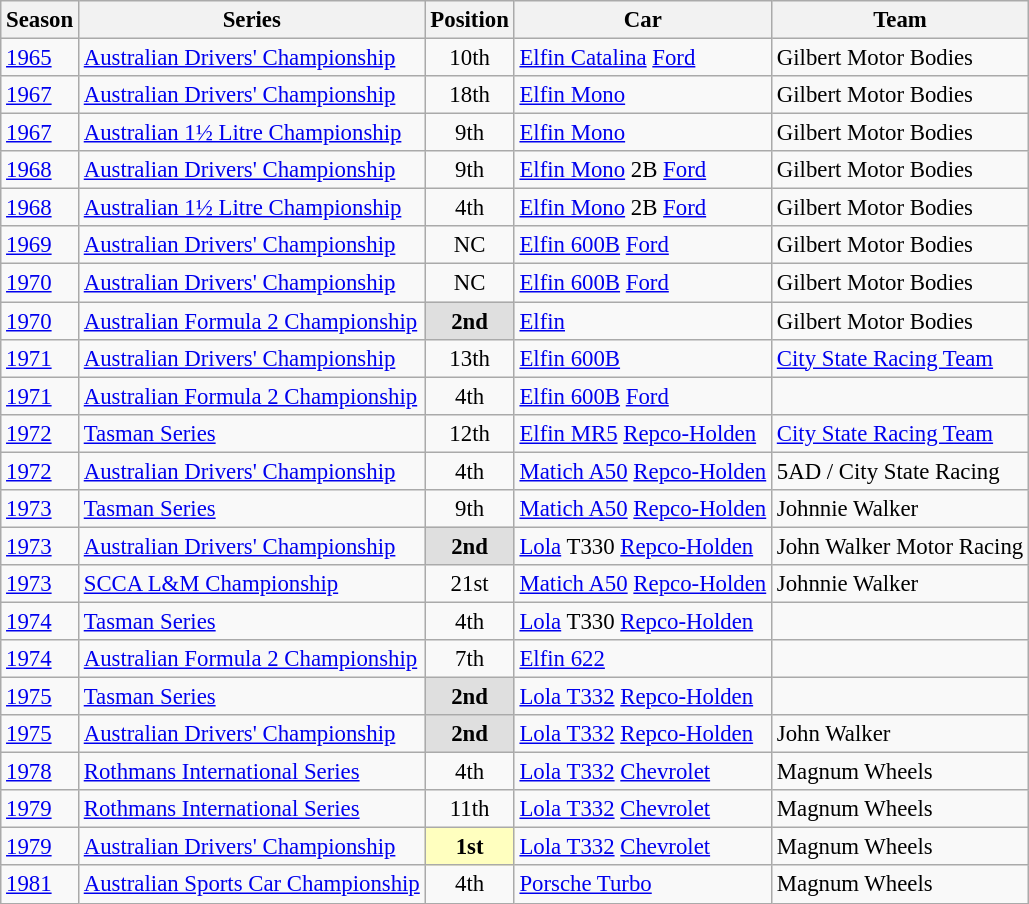<table class="wikitable" style="font-size: 95%;">
<tr>
<th>Season</th>
<th>Series</th>
<th>Position</th>
<th>Car</th>
<th>Team</th>
</tr>
<tr>
<td><a href='#'>1965</a></td>
<td><a href='#'>Australian Drivers' Championship</a></td>
<td align="center">10th</td>
<td><a href='#'>Elfin Catalina</a> <a href='#'>Ford</a></td>
<td>Gilbert Motor Bodies</td>
</tr>
<tr>
<td><a href='#'>1967</a></td>
<td><a href='#'>Australian Drivers' Championship</a></td>
<td align="center">18th</td>
<td><a href='#'>Elfin Mono</a></td>
<td>Gilbert Motor Bodies</td>
</tr>
<tr>
<td><a href='#'>1967</a></td>
<td><a href='#'>Australian 1½ Litre Championship</a></td>
<td align="center">9th</td>
<td><a href='#'>Elfin Mono</a></td>
<td>Gilbert Motor Bodies</td>
</tr>
<tr>
<td><a href='#'>1968</a></td>
<td><a href='#'>Australian Drivers' Championship</a></td>
<td align="center">9th</td>
<td><a href='#'>Elfin Mono</a> 2B <a href='#'>Ford</a></td>
<td>Gilbert Motor Bodies</td>
</tr>
<tr>
<td><a href='#'>1968</a></td>
<td><a href='#'>Australian 1½ Litre Championship</a></td>
<td align="center">4th</td>
<td><a href='#'>Elfin Mono</a> 2B <a href='#'>Ford</a></td>
<td>Gilbert Motor Bodies</td>
</tr>
<tr>
<td><a href='#'>1969</a></td>
<td><a href='#'>Australian Drivers' Championship</a></td>
<td align="center">NC</td>
<td><a href='#'>Elfin 600B</a> <a href='#'>Ford</a></td>
<td>Gilbert Motor Bodies</td>
</tr>
<tr>
<td><a href='#'>1970</a></td>
<td><a href='#'>Australian Drivers' Championship</a></td>
<td align="center">NC</td>
<td><a href='#'>Elfin 600B</a> <a href='#'>Ford</a></td>
<td>Gilbert Motor Bodies</td>
</tr>
<tr>
<td><a href='#'>1970</a></td>
<td><a href='#'>Australian Formula 2 Championship</a></td>
<td align="center" style=background:#dfdfdf><strong>2nd</strong></td>
<td><a href='#'>Elfin</a></td>
<td>Gilbert Motor Bodies</td>
</tr>
<tr>
<td><a href='#'>1971</a></td>
<td><a href='#'>Australian Drivers' Championship</a></td>
<td align="center">13th</td>
<td><a href='#'>Elfin 600B</a></td>
<td><a href='#'>City State Racing Team</a></td>
</tr>
<tr>
<td><a href='#'>1971</a></td>
<td><a href='#'>Australian Formula 2 Championship</a></td>
<td align="center">4th</td>
<td><a href='#'>Elfin 600B</a> <a href='#'>Ford</a></td>
<td></td>
</tr>
<tr>
<td><a href='#'>1972</a></td>
<td><a href='#'>Tasman Series</a></td>
<td align="center">12th</td>
<td><a href='#'>Elfin MR5</a> <a href='#'>Repco-Holden</a></td>
<td><a href='#'>City State Racing Team</a></td>
</tr>
<tr>
<td><a href='#'>1972</a></td>
<td><a href='#'>Australian Drivers' Championship</a></td>
<td align="center">4th</td>
<td><a href='#'>Matich A50</a> <a href='#'>Repco-Holden</a></td>
<td>5AD / City State Racing</td>
</tr>
<tr>
<td><a href='#'>1973</a></td>
<td><a href='#'>Tasman Series</a></td>
<td align="center">9th</td>
<td><a href='#'>Matich A50</a> <a href='#'>Repco-Holden</a></td>
<td>Johnnie Walker</td>
</tr>
<tr>
<td><a href='#'>1973</a></td>
<td><a href='#'>Australian Drivers' Championship</a></td>
<td align="center" style=background:#dfdfdf><strong>2nd</strong></td>
<td><a href='#'>Lola</a> T330 <a href='#'>Repco-Holden</a></td>
<td>John Walker Motor Racing</td>
</tr>
<tr>
<td><a href='#'>1973</a></td>
<td><a href='#'>SCCA L&M Championship</a></td>
<td align="center">21st</td>
<td><a href='#'>Matich A50</a> <a href='#'>Repco-Holden</a></td>
<td>Johnnie Walker</td>
</tr>
<tr>
<td><a href='#'>1974</a></td>
<td><a href='#'>Tasman Series</a></td>
<td align="center">4th</td>
<td><a href='#'>Lola</a> T330 <a href='#'>Repco-Holden</a></td>
<td></td>
</tr>
<tr>
<td><a href='#'>1974</a></td>
<td><a href='#'>Australian Formula 2 Championship</a></td>
<td align="center">7th</td>
<td><a href='#'>Elfin 622</a></td>
<td></td>
</tr>
<tr>
<td><a href='#'>1975</a></td>
<td><a href='#'>Tasman Series</a></td>
<td align="center" style="background:#dfdfdf;"><strong>2nd</strong></td>
<td><a href='#'>Lola T332</a> <a href='#'>Repco-Holden</a></td>
<td></td>
</tr>
<tr>
<td><a href='#'>1975</a></td>
<td><a href='#'>Australian Drivers' Championship</a></td>
<td align="center" style=background:#dfdfdf><strong>2nd</strong></td>
<td><a href='#'>Lola T332</a> <a href='#'>Repco-Holden</a></td>
<td>John Walker</td>
</tr>
<tr>
<td><a href='#'>1978</a></td>
<td><a href='#'>Rothmans International Series</a></td>
<td align="center">4th</td>
<td><a href='#'>Lola T332</a> <a href='#'>Chevrolet</a></td>
<td>Magnum Wheels</td>
</tr>
<tr>
<td><a href='#'>1979</a></td>
<td><a href='#'>Rothmans International Series</a></td>
<td align="center">11th</td>
<td><a href='#'>Lola T332</a> <a href='#'>Chevrolet</a></td>
<td>Magnum Wheels</td>
</tr>
<tr>
<td><a href='#'>1979</a></td>
<td><a href='#'>Australian Drivers' Championship</a></td>
<td align="center" style=background:#ffffbf><strong>1st</strong></td>
<td><a href='#'>Lola T332</a> <a href='#'>Chevrolet</a></td>
<td>Magnum Wheels</td>
</tr>
<tr>
<td><a href='#'>1981</a></td>
<td><a href='#'>Australian Sports Car Championship</a></td>
<td align="center">4th</td>
<td><a href='#'>Porsche Turbo</a></td>
<td>Magnum Wheels</td>
</tr>
</table>
